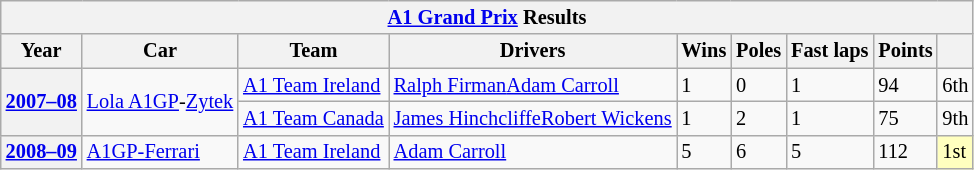<table class="wikitable" style="font-size:85%">
<tr>
<th colspan=10><a href='#'>A1 Grand Prix</a> Results</th>
</tr>
<tr>
<th>Year</th>
<th>Car</th>
<th>Team</th>
<th>Drivers</th>
<th>Wins</th>
<th>Poles</th>
<th>Fast laps</th>
<th>Points</th>
<th></th>
</tr>
<tr>
<th rowspan=2><a href='#'>2007–08</a></th>
<td rowspan=2><a href='#'>Lola A1GP</a>-<a href='#'>Zytek</a></td>
<td> <a href='#'>A1 Team Ireland</a></td>
<td><a href='#'>Ralph Firman</a><a href='#'>Adam Carroll</a></td>
<td>1</td>
<td>0</td>
<td>1</td>
<td>94</td>
<td>6th</td>
</tr>
<tr>
<td> <a href='#'>A1 Team Canada</a></td>
<td><a href='#'>James Hinchcliffe</a><a href='#'>Robert Wickens</a></td>
<td>1</td>
<td>2</td>
<td>1</td>
<td>75</td>
<td>9th</td>
</tr>
<tr>
<th><a href='#'>2008–09</a></th>
<td><a href='#'>A1GP-Ferrari</a></td>
<td> <a href='#'>A1 Team Ireland</a></td>
<td><a href='#'>Adam Carroll</a></td>
<td>5</td>
<td>6</td>
<td>5</td>
<td>112</td>
<td style="background:#FFFFBF;">1st</td>
</tr>
</table>
